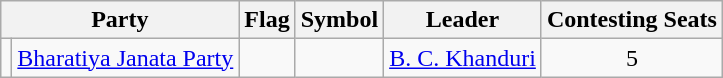<table class="wikitable" style="text-align:center">
<tr>
<th colspan="2">Party</th>
<th>Flag</th>
<th>Symbol</th>
<th>Leader</th>
<th>Contesting Seats</th>
</tr>
<tr>
<td></td>
<td><a href='#'>Bharatiya Janata Party</a></td>
<td></td>
<td></td>
<td><a href='#'>B. C. Khanduri</a></td>
<td>5</td>
</tr>
</table>
